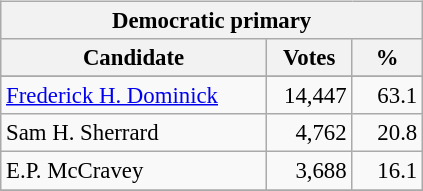<table class="wikitable" align="left" style="margin: 1em 1em 1em 0; font-size: 95%;">
<tr>
<th colspan="3">Democratic primary</th>
</tr>
<tr>
<th colspan="1" style="width: 170px">Candidate</th>
<th style="width: 50px">Votes</th>
<th style="width: 40px">%</th>
</tr>
<tr>
</tr>
<tr>
<td><a href='#'>Frederick H. Dominick</a></td>
<td align="right">14,447</td>
<td align="right">63.1</td>
</tr>
<tr>
<td>Sam H. Sherrard</td>
<td align="right">4,762</td>
<td align="right">20.8</td>
</tr>
<tr>
<td>E.P. McCravey</td>
<td align="right">3,688</td>
<td align="right">16.1</td>
</tr>
<tr>
</tr>
</table>
